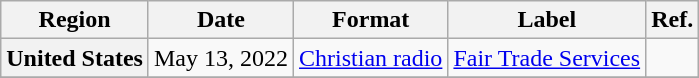<table class="wikitable plainrowheaders">
<tr>
<th scope="col">Region</th>
<th scope="col">Date</th>
<th scope="col">Format</th>
<th scope="col">Label</th>
<th scope="col">Ref.</th>
</tr>
<tr>
<th scope="row">United States</th>
<td>May 13, 2022</td>
<td><a href='#'>Christian radio</a></td>
<td><a href='#'>Fair Trade Services</a></td>
<td></td>
</tr>
<tr>
</tr>
</table>
